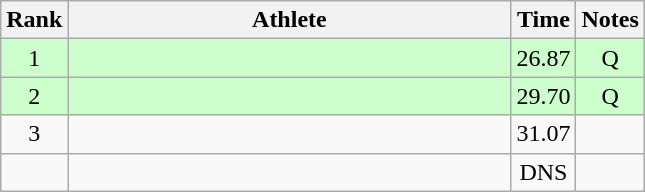<table class="wikitable" style="text-align:center">
<tr>
<th>Rank</th>
<th Style="width:18em">Athlete</th>
<th>Time</th>
<th>Notes</th>
</tr>
<tr style="background:#cfc">
<td>1</td>
<td style="text-align:left"></td>
<td>26.87</td>
<td>Q</td>
</tr>
<tr style="background:#cfc">
<td>2</td>
<td style="text-align:left"></td>
<td>29.70</td>
<td>Q</td>
</tr>
<tr>
<td>3</td>
<td style="text-align:left"></td>
<td>31.07</td>
<td></td>
</tr>
<tr>
<td></td>
<td style="text-align:left"></td>
<td>DNS</td>
<td></td>
</tr>
</table>
